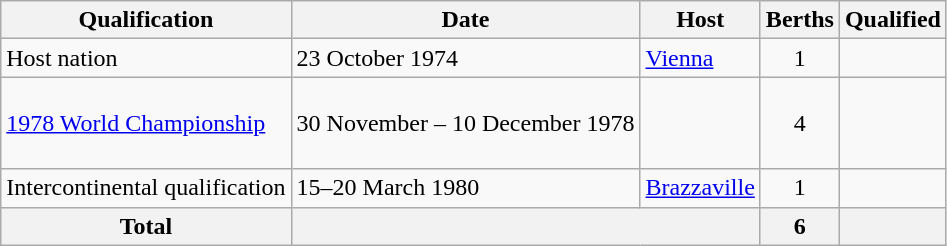<table class="wikitable">
<tr>
<th>Qualification</th>
<th>Date</th>
<th>Host</th>
<th>Berths</th>
<th>Qualified</th>
</tr>
<tr>
<td>Host nation</td>
<td>23 October 1974</td>
<td> <a href='#'>Vienna</a></td>
<td align=center>1</td>
<td></td>
</tr>
<tr>
<td><a href='#'>1978 World Championship</a></td>
<td>30 November – 10 December 1978</td>
<td></td>
<td align=center>4</td>
<td><br><br><br></td>
</tr>
<tr>
<td>Intercontinental qualification</td>
<td>15–20 March 1980</td>
<td> <a href='#'>Brazzaville</a></td>
<td align=center>1</td>
<td><s></s><br></td>
</tr>
<tr>
<th>Total</th>
<th colspan=2></th>
<th>6</th>
<th></th>
</tr>
</table>
